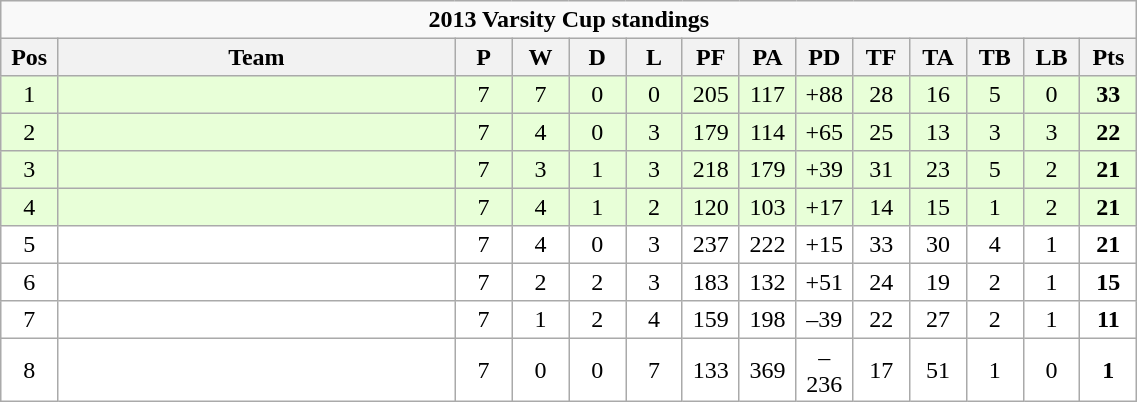<table class="wikitable" style="text-align:center; line-height:110%; font-size:100%; width:60%;">
<tr>
<td colspan="14" cellpadding="0" cellspacing="0"><strong>2013 Varsity Cup standings</strong></td>
</tr>
<tr>
<th style="width:5%;">Pos</th>
<th style="width:35%;">Team</th>
<th style="width:5%;">P</th>
<th style="width:5%;">W</th>
<th style="width:5%;">D</th>
<th style="width:5%;">L</th>
<th style="width:5%;">PF</th>
<th style="width:5%;">PA</th>
<th style="width:5%;">PD</th>
<th style="width:5%;">TF</th>
<th style="width:5%;">TA</th>
<th style="width:5%;">TB</th>
<th style="width:5%;">LB</th>
<th style="width:5%;">Pts<br></th>
</tr>
<tr style="background:#E8FFD8;">
<td>1</td>
<td align=left></td>
<td>7</td>
<td>7</td>
<td>0</td>
<td>0</td>
<td>205</td>
<td>117</td>
<td>+88</td>
<td>28</td>
<td>16</td>
<td>5</td>
<td>0</td>
<td><strong>33</strong></td>
</tr>
<tr style="background:#E8FFD8;">
<td>2</td>
<td align=left></td>
<td>7</td>
<td>4</td>
<td>0</td>
<td>3</td>
<td>179</td>
<td>114</td>
<td>+65</td>
<td>25</td>
<td>13</td>
<td>3</td>
<td>3</td>
<td><strong>22</strong></td>
</tr>
<tr style="background:#E8FFD8;">
<td>3</td>
<td align=left></td>
<td>7</td>
<td>3</td>
<td>1</td>
<td>3</td>
<td>218</td>
<td>179</td>
<td>+39</td>
<td>31</td>
<td>23</td>
<td>5</td>
<td>2</td>
<td><strong>21</strong></td>
</tr>
<tr style="background:#E8FFD8;">
<td>4</td>
<td align=left></td>
<td>7</td>
<td>4</td>
<td>1</td>
<td>2</td>
<td>120</td>
<td>103</td>
<td>+17</td>
<td>14</td>
<td>15</td>
<td>1</td>
<td>2</td>
<td><strong>21</strong></td>
</tr>
<tr style="background:#FFFFFF;">
<td>5</td>
<td align=left></td>
<td>7</td>
<td>4</td>
<td>0</td>
<td>3</td>
<td>237</td>
<td>222</td>
<td>+15</td>
<td>33</td>
<td>30</td>
<td>4</td>
<td>1</td>
<td><strong>21</strong></td>
</tr>
<tr style="background:#FFFFFF;">
<td>6</td>
<td align=left></td>
<td>7</td>
<td>2</td>
<td>2</td>
<td>3</td>
<td>183</td>
<td>132</td>
<td>+51</td>
<td>24</td>
<td>19</td>
<td>2</td>
<td>1</td>
<td><strong>15</strong></td>
</tr>
<tr style="background:#FFFFFF;">
<td>7</td>
<td align=left></td>
<td>7</td>
<td>1</td>
<td>2</td>
<td>4</td>
<td>159</td>
<td>198</td>
<td>–39</td>
<td>22</td>
<td>27</td>
<td>2</td>
<td>1</td>
<td><strong>11</strong></td>
</tr>
<tr style="background:#FFFFFF;">
<td>8</td>
<td align=left></td>
<td>7</td>
<td>0</td>
<td>0</td>
<td>7</td>
<td>133</td>
<td>369</td>
<td>–236</td>
<td>17</td>
<td>51</td>
<td>1</td>
<td>0</td>
<td><strong>1</strong></td>
</tr>
</table>
